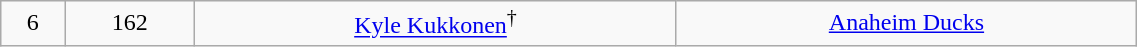<table class="wikitable" width="60%">
<tr align="center" bgcolor="">
<td>6</td>
<td>162</td>
<td><a href='#'>Kyle Kukkonen</a><sup>†</sup></td>
<td><a href='#'>Anaheim Ducks</a></td>
</tr>
</table>
